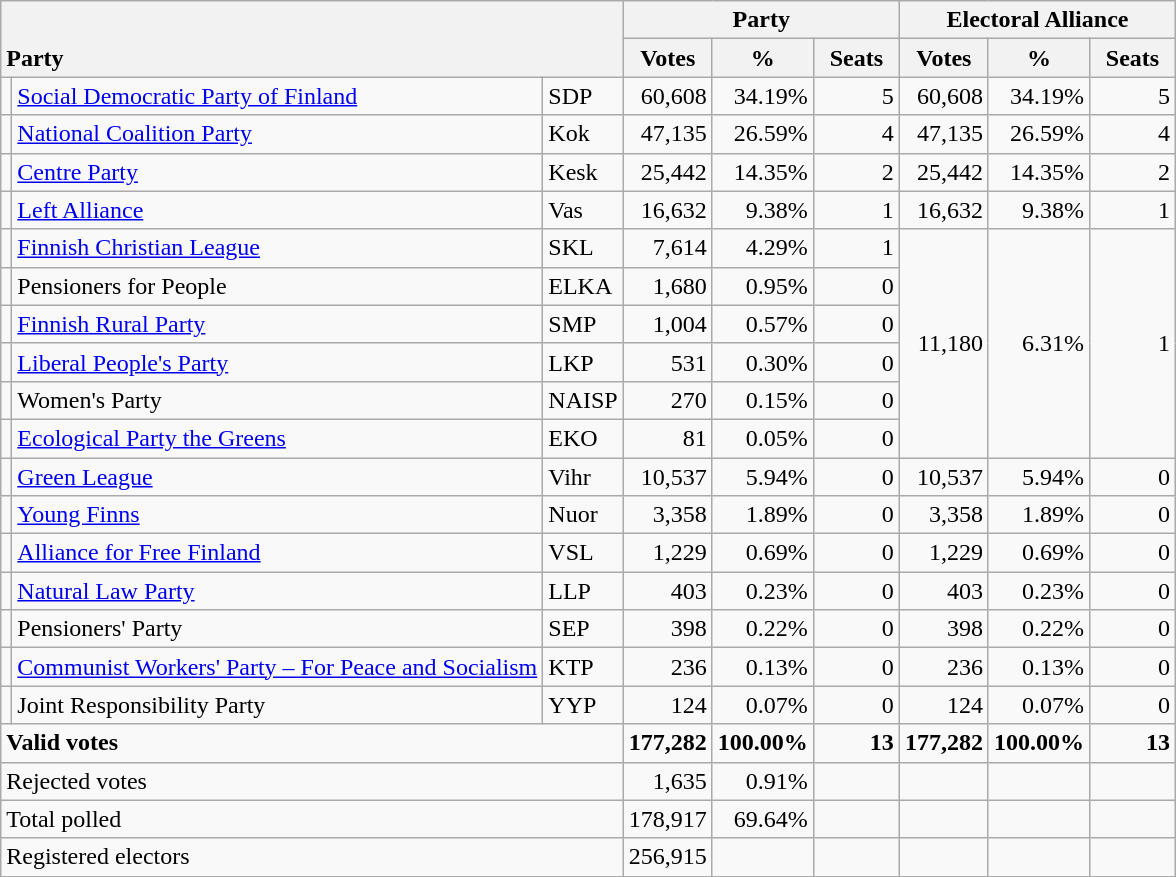<table class="wikitable" border="1" style="text-align:right;">
<tr>
<th style="text-align:left;" valign=bottom rowspan=2 colspan=3>Party</th>
<th colspan=3>Party</th>
<th colspan=3>Electoral Alliance</th>
</tr>
<tr>
<th align=center valign=bottom width="50">Votes</th>
<th align=center valign=bottom width="50">%</th>
<th align=center valign=bottom width="50">Seats</th>
<th align=center valign=bottom width="50">Votes</th>
<th align=center valign=bottom width="50">%</th>
<th align=center valign=bottom width="50">Seats</th>
</tr>
<tr>
<td></td>
<td align=left style="white-space: nowrap;"><a href='#'>Social Democratic Party of Finland</a></td>
<td align=left>SDP</td>
<td>60,608</td>
<td>34.19%</td>
<td>5</td>
<td>60,608</td>
<td>34.19%</td>
<td>5</td>
</tr>
<tr>
<td></td>
<td align=left><a href='#'>National Coalition Party</a></td>
<td align=left>Kok</td>
<td>47,135</td>
<td>26.59%</td>
<td>4</td>
<td>47,135</td>
<td>26.59%</td>
<td>4</td>
</tr>
<tr>
<td></td>
<td align=left><a href='#'>Centre Party</a></td>
<td align=left>Kesk</td>
<td>25,442</td>
<td>14.35%</td>
<td>2</td>
<td>25,442</td>
<td>14.35%</td>
<td>2</td>
</tr>
<tr>
<td></td>
<td align=left><a href='#'>Left Alliance</a></td>
<td align=left>Vas</td>
<td>16,632</td>
<td>9.38%</td>
<td>1</td>
<td>16,632</td>
<td>9.38%</td>
<td>1</td>
</tr>
<tr>
<td></td>
<td align=left><a href='#'>Finnish Christian League</a></td>
<td align=left>SKL</td>
<td>7,614</td>
<td>4.29%</td>
<td>1</td>
<td rowspan=6>11,180</td>
<td rowspan=6>6.31%</td>
<td rowspan=6>1</td>
</tr>
<tr>
<td></td>
<td align=left>Pensioners for People</td>
<td align=left>ELKA</td>
<td>1,680</td>
<td>0.95%</td>
<td>0</td>
</tr>
<tr>
<td></td>
<td align=left><a href='#'>Finnish Rural Party</a></td>
<td align=left>SMP</td>
<td>1,004</td>
<td>0.57%</td>
<td>0</td>
</tr>
<tr>
<td></td>
<td align=left><a href='#'>Liberal People's Party</a></td>
<td align=left>LKP</td>
<td>531</td>
<td>0.30%</td>
<td>0</td>
</tr>
<tr>
<td></td>
<td align=left>Women's Party</td>
<td align=left>NAISP</td>
<td>270</td>
<td>0.15%</td>
<td>0</td>
</tr>
<tr>
<td></td>
<td align=left><a href='#'>Ecological Party the Greens</a></td>
<td align=left>EKO</td>
<td>81</td>
<td>0.05%</td>
<td>0</td>
</tr>
<tr>
<td></td>
<td align=left><a href='#'>Green League</a></td>
<td align=left>Vihr</td>
<td>10,537</td>
<td>5.94%</td>
<td>0</td>
<td>10,537</td>
<td>5.94%</td>
<td>0</td>
</tr>
<tr>
<td></td>
<td align=left><a href='#'>Young Finns</a></td>
<td align=left>Nuor</td>
<td>3,358</td>
<td>1.89%</td>
<td>0</td>
<td>3,358</td>
<td>1.89%</td>
<td>0</td>
</tr>
<tr>
<td></td>
<td align=left><a href='#'>Alliance for Free Finland</a></td>
<td align=left>VSL</td>
<td>1,229</td>
<td>0.69%</td>
<td>0</td>
<td>1,229</td>
<td>0.69%</td>
<td>0</td>
</tr>
<tr>
<td></td>
<td align=left><a href='#'>Natural Law Party</a></td>
<td align=left>LLP</td>
<td>403</td>
<td>0.23%</td>
<td>0</td>
<td>403</td>
<td>0.23%</td>
<td>0</td>
</tr>
<tr>
<td></td>
<td align=left>Pensioners' Party</td>
<td align=left>SEP</td>
<td>398</td>
<td>0.22%</td>
<td>0</td>
<td>398</td>
<td>0.22%</td>
<td>0</td>
</tr>
<tr>
<td></td>
<td align=left><a href='#'>Communist Workers' Party – For Peace and Socialism</a></td>
<td align=left>KTP</td>
<td>236</td>
<td>0.13%</td>
<td>0</td>
<td>236</td>
<td>0.13%</td>
<td>0</td>
</tr>
<tr>
<td></td>
<td align=left>Joint Responsibility Party</td>
<td align=left>YYP</td>
<td>124</td>
<td>0.07%</td>
<td>0</td>
<td>124</td>
<td>0.07%</td>
<td>0</td>
</tr>
<tr style="font-weight:bold">
<td align=left colspan=3>Valid votes</td>
<td>177,282</td>
<td>100.00%</td>
<td>13</td>
<td>177,282</td>
<td>100.00%</td>
<td>13</td>
</tr>
<tr>
<td align=left colspan=3>Rejected votes</td>
<td>1,635</td>
<td>0.91%</td>
<td></td>
<td></td>
<td></td>
<td></td>
</tr>
<tr>
<td align=left colspan=3>Total polled</td>
<td>178,917</td>
<td>69.64%</td>
<td></td>
<td></td>
<td></td>
<td></td>
</tr>
<tr>
<td align=left colspan=3>Registered electors</td>
<td>256,915</td>
<td></td>
<td></td>
<td></td>
<td></td>
<td></td>
</tr>
</table>
